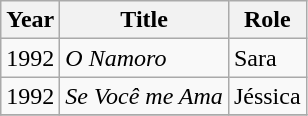<table class="wikitable">
<tr>
<th>Year</th>
<th>Title</th>
<th>Role</th>
</tr>
<tr>
<td>1992</td>
<td><em>O Namoro</em></td>
<td>Sara</td>
</tr>
<tr>
<td>1992</td>
<td><em>Se Você me Ama</em></td>
<td>Jéssica</td>
</tr>
<tr>
</tr>
</table>
